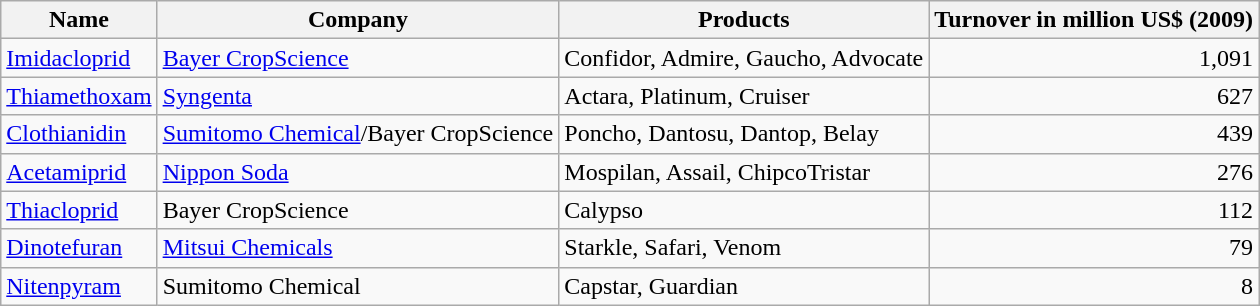<table class="wikitable">
<tr>
<th>Name</th>
<th>Company</th>
<th>Products</th>
<th>Turnover in million US$ (2009)</th>
</tr>
<tr>
<td><a href='#'>Imidacloprid</a></td>
<td><a href='#'>Bayer CropScience</a></td>
<td>Confidor, Admire, Gaucho, Advocate</td>
<td style="text-align:right">1,091</td>
</tr>
<tr>
<td><a href='#'>Thiamethoxam</a></td>
<td><a href='#'>Syngenta</a></td>
<td>Actara, Platinum, Cruiser</td>
<td style="text-align:right">627</td>
</tr>
<tr>
<td><a href='#'>Clothianidin</a></td>
<td><a href='#'>Sumitomo Chemical</a>/Bayer CropScience</td>
<td>Poncho, Dantosu, Dantop, Belay</td>
<td style="text-align:right">439</td>
</tr>
<tr>
<td><a href='#'>Acetamiprid</a></td>
<td><a href='#'>Nippon Soda</a></td>
<td>Mospilan, Assail, ChipcoTristar</td>
<td style="text-align:right">276</td>
</tr>
<tr>
<td><a href='#'>Thiacloprid</a></td>
<td>Bayer CropScience</td>
<td>Calypso</td>
<td style="text-align:right">112</td>
</tr>
<tr>
<td><a href='#'>Dinotefuran</a></td>
<td><a href='#'>Mitsui Chemicals</a></td>
<td>Starkle, Safari, Venom</td>
<td style="text-align:right">79</td>
</tr>
<tr>
<td><a href='#'>Nitenpyram</a></td>
<td>Sumitomo Chemical</td>
<td>Capstar, Guardian</td>
<td style="text-align:right">8</td>
</tr>
</table>
